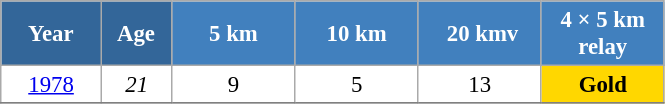<table class="wikitable" style="font-size:95%; text-align:center; border:grey solid 1px; border-collapse:collapse; background:#ffffff;">
<tr>
<th style="background-color:#369; color:white; width:60px;"> Year </th>
<th style="background-color:#369; color:white; width:40px;"> Age </th>
<th style="background-color:#4180be; color:white; width:75px;"> 5 km </th>
<th style="background-color:#4180be; color:white; width:75px;"> 10 km </th>
<th style="background-color:#4180be; color:white; width:75px;"> 20 kmv</th>
<th style="background-color:#4180be; color:white; width:75px;"> 4 × 5 km <br> relay </th>
</tr>
<tr>
<td><a href='#'>1978</a></td>
<td><em>21</em></td>
<td>9</td>
<td>5</td>
<td>13</td>
<td style="background:gold;"><strong>Gold</strong></td>
</tr>
<tr>
</tr>
</table>
